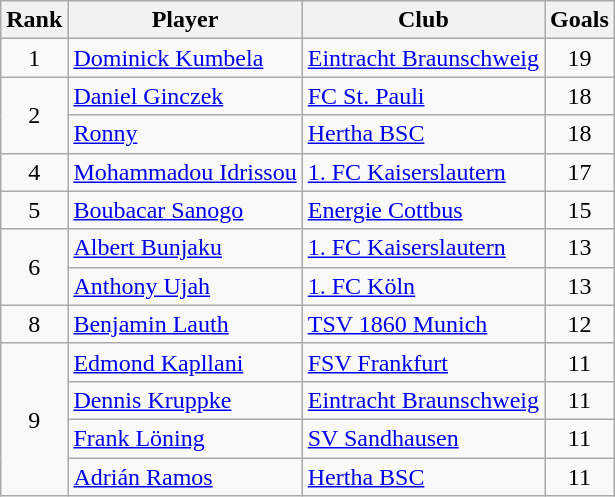<table class="wikitable" style="text-align:center">
<tr>
<th>Rank</th>
<th>Player</th>
<th>Club</th>
<th>Goals</th>
</tr>
<tr>
<td>1</td>
<td align="left"> <a href='#'>Dominick Kumbela</a></td>
<td align="left"><a href='#'>Eintracht Braunschweig</a></td>
<td>19</td>
</tr>
<tr>
<td rowspan="2">2</td>
<td align="left"> <a href='#'>Daniel Ginczek</a></td>
<td align="left"><a href='#'>FC St. Pauli</a></td>
<td>18</td>
</tr>
<tr>
<td align="left"> <a href='#'>Ronny</a></td>
<td align="left"><a href='#'>Hertha BSC</a></td>
<td>18</td>
</tr>
<tr>
<td>4</td>
<td align="left"> <a href='#'>Mohammadou Idrissou</a></td>
<td align="left"><a href='#'>1. FC Kaiserslautern</a></td>
<td>17</td>
</tr>
<tr>
<td>5</td>
<td align="left"> <a href='#'>Boubacar Sanogo</a></td>
<td align="left"><a href='#'>Energie Cottbus</a></td>
<td>15</td>
</tr>
<tr>
<td rowspan="2">6</td>
<td align="left"> <a href='#'>Albert Bunjaku</a></td>
<td align="left"><a href='#'>1. FC Kaiserslautern</a></td>
<td>13</td>
</tr>
<tr>
<td align="left"> <a href='#'>Anthony Ujah</a></td>
<td align="left"><a href='#'>1. FC Köln</a></td>
<td>13</td>
</tr>
<tr>
<td>8</td>
<td align="left"> <a href='#'>Benjamin Lauth</a></td>
<td align="left"><a href='#'>TSV 1860 Munich</a></td>
<td>12</td>
</tr>
<tr>
<td rowspan="4">9</td>
<td align="left"> <a href='#'>Edmond Kapllani</a></td>
<td align="left"><a href='#'>FSV Frankfurt</a></td>
<td>11</td>
</tr>
<tr>
<td align="left"> <a href='#'>Dennis Kruppke</a></td>
<td align="left"><a href='#'>Eintracht Braunschweig</a></td>
<td>11</td>
</tr>
<tr>
<td align="left"> <a href='#'>Frank Löning</a></td>
<td align="left"><a href='#'>SV Sandhausen</a></td>
<td>11</td>
</tr>
<tr>
<td align="left"> <a href='#'>Adrián Ramos</a></td>
<td align="left"><a href='#'>Hertha BSC</a></td>
<td>11</td>
</tr>
</table>
